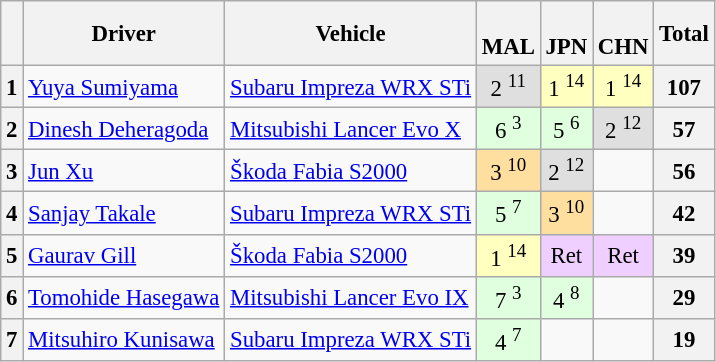<table class="wikitable" style="font-size: 95%; text-align: center;">
<tr>
<th></th>
<th>Driver</th>
<th>Vehicle</th>
<th><br>MAL</th>
<th><br>JPN</th>
<th><br>CHN</th>
<th>Total</th>
</tr>
<tr>
<th>1</th>
<td align=left> <a href='#'>Yuya Sumiyama</a></td>
<td align=left><a href='#'>Subaru Impreza WRX STi</a></td>
<td style="background:#dfdfdf;">2 <sup>11</sup></td>
<td style="background:#ffffbf;">1 <sup>14</sup></td>
<td style="background:#ffffbf;">1 <sup>14</sup></td>
<th>107</th>
</tr>
<tr>
<th>2</th>
<td align=left> <a href='#'>Dinesh Deheragoda</a></td>
<td align=left><a href='#'>Mitsubishi Lancer Evo X</a></td>
<td style="background:#dfffdf;">6 <sup>3</sup></td>
<td style="background:#dfffdf;">5 <sup>6</sup></td>
<td style="background:#dfdfdf;">2 <sup>12</sup></td>
<th>57</th>
</tr>
<tr>
<th>3</th>
<td align=left> <a href='#'>Jun Xu</a></td>
<td align=left><a href='#'>Škoda Fabia S2000</a></td>
<td style="background:#ffdf9f;">3 <sup>10</sup></td>
<td style="background:#dfdfdf;">2 <sup>12</sup></td>
<td></td>
<th>56</th>
</tr>
<tr>
<th>4</th>
<td align=left> <a href='#'>Sanjay Takale</a></td>
<td align=left><a href='#'>Subaru Impreza WRX STi</a></td>
<td style="background:#dfffdf;">5 <sup>7</sup></td>
<td style="background:#ffdf9f;">3 <sup>10</sup></td>
<td></td>
<th>42</th>
</tr>
<tr>
<th>5</th>
<td align=left> <a href='#'>Gaurav Gill</a></td>
<td align=left><a href='#'>Škoda Fabia S2000</a></td>
<td style="background:#ffffbf;">1 <sup>14</sup></td>
<td style="background:#efcfff;">Ret</td>
<td style="background:#efcfff;">Ret</td>
<th>39</th>
</tr>
<tr>
<th>6</th>
<td align=left> <a href='#'>Tomohide Hasegawa</a></td>
<td align=left><a href='#'>Mitsubishi Lancer Evo IX</a></td>
<td style="background:#dfffdf;">7 <sup>3</sup></td>
<td style="background:#dfffdf;">4 <sup>8</sup></td>
<td></td>
<th>29</th>
</tr>
<tr>
<th>7</th>
<td align=left> <a href='#'>Mitsuhiro Kunisawa</a></td>
<td align=left><a href='#'>Subaru Impreza WRX STi</a></td>
<td style="background:#dfffdf;">4 <sup>7</sup></td>
<td></td>
<td></td>
<th>19</th>
</tr>
</table>
